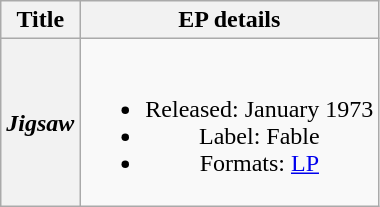<table class="wikitable plainrowheaders" style="text-align:center;" border="1">
<tr>
<th>Title</th>
<th>EP details</th>
</tr>
<tr>
<th scope="row"><em>Jigsaw</em></th>
<td><br><ul><li>Released: January 1973</li><li>Label: Fable </li><li>Formats: <a href='#'>LP</a></li></ul></td>
</tr>
</table>
